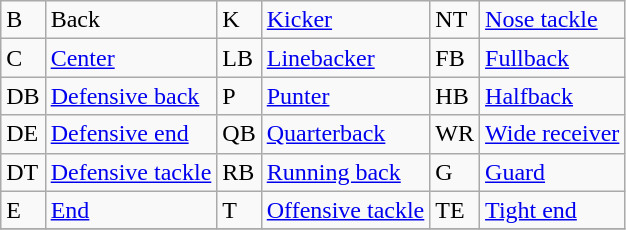<table class="wikitable">
<tr>
<td>B</td>
<td>Back</td>
<td>K</td>
<td><a href='#'>Kicker</a></td>
<td>NT</td>
<td><a href='#'>Nose tackle</a></td>
</tr>
<tr>
<td>C</td>
<td><a href='#'>Center</a></td>
<td>LB</td>
<td><a href='#'>Linebacker</a></td>
<td>FB</td>
<td><a href='#'>Fullback</a></td>
</tr>
<tr>
<td>DB</td>
<td><a href='#'>Defensive back</a></td>
<td>P</td>
<td><a href='#'>Punter</a></td>
<td>HB</td>
<td><a href='#'>Halfback</a></td>
</tr>
<tr>
<td>DE</td>
<td><a href='#'>Defensive end</a></td>
<td>QB</td>
<td><a href='#'>Quarterback</a></td>
<td>WR</td>
<td><a href='#'>Wide receiver</a></td>
</tr>
<tr>
<td>DT</td>
<td><a href='#'>Defensive tackle</a></td>
<td>RB</td>
<td><a href='#'>Running back</a></td>
<td>G</td>
<td><a href='#'>Guard</a></td>
</tr>
<tr>
<td>E</td>
<td><a href='#'>End</a></td>
<td>T</td>
<td><a href='#'>Offensive tackle</a></td>
<td>TE</td>
<td><a href='#'>Tight end</a></td>
</tr>
<tr>
</tr>
</table>
